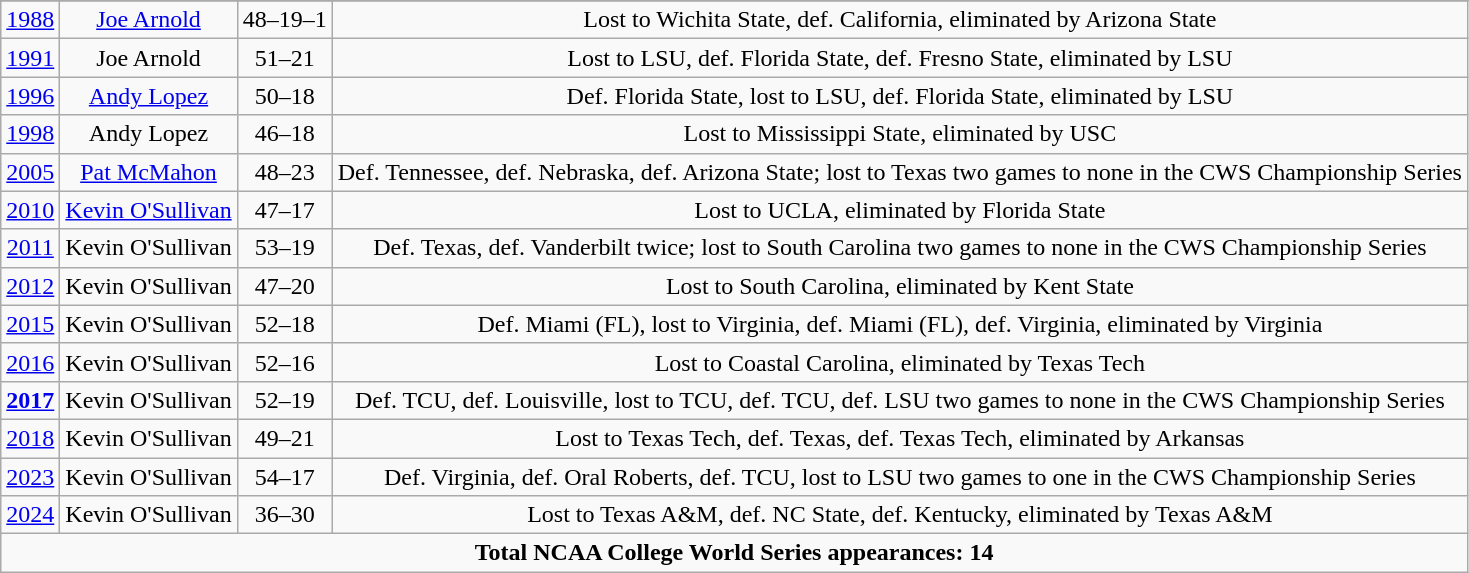<table class="wikitable" style="text-align:center">
<tr>
</tr>
<tr>
<td><a href='#'>1988</a></td>
<td><a href='#'>Joe Arnold</a></td>
<td>48–19–1</td>
<td>Lost to Wichita State, def. California, eliminated by Arizona State</td>
</tr>
<tr>
<td><a href='#'>1991</a></td>
<td>Joe Arnold</td>
<td>51–21</td>
<td>Lost to LSU, def. Florida State, def. Fresno State, eliminated by LSU</td>
</tr>
<tr>
<td><a href='#'>1996</a></td>
<td><a href='#'>Andy Lopez</a></td>
<td>50–18</td>
<td>Def. Florida State, lost to LSU, def. Florida State, eliminated by LSU</td>
</tr>
<tr>
<td><a href='#'>1998</a></td>
<td>Andy Lopez</td>
<td>46–18</td>
<td>Lost to Mississippi State, eliminated by USC</td>
</tr>
<tr>
<td><a href='#'>2005</a></td>
<td><a href='#'>Pat McMahon</a></td>
<td>48–23</td>
<td>Def. Tennessee, def. Nebraska, def. Arizona State; lost to Texas two games to none in the CWS Championship Series</td>
</tr>
<tr>
<td><a href='#'>2010</a></td>
<td><a href='#'>Kevin O'Sullivan</a></td>
<td>47–17</td>
<td>Lost to UCLA, eliminated by Florida State</td>
</tr>
<tr>
<td><a href='#'>2011</a></td>
<td>Kevin O'Sullivan</td>
<td>53–19</td>
<td>Def. Texas, def. Vanderbilt twice; lost to South Carolina two games to none in the CWS Championship Series</td>
</tr>
<tr>
<td><a href='#'>2012</a></td>
<td>Kevin O'Sullivan</td>
<td>47–20</td>
<td>Lost to South Carolina, eliminated by Kent State</td>
</tr>
<tr>
<td><a href='#'>2015</a></td>
<td>Kevin O'Sullivan</td>
<td>52–18</td>
<td>Def. Miami (FL), lost to Virginia, def. Miami (FL), def. Virginia, eliminated by Virginia</td>
</tr>
<tr>
<td><a href='#'>2016</a></td>
<td>Kevin O'Sullivan</td>
<td>52–16</td>
<td>Lost to Coastal Carolina, eliminated by Texas Tech</td>
</tr>
<tr>
<td><strong><a href='#'>2017</a></strong></td>
<td>Kevin O'Sullivan</td>
<td>52–19</td>
<td>Def. TCU, def. Louisville, lost to TCU, def. TCU, def. LSU two games to none in the CWS Championship Series</td>
</tr>
<tr>
<td><a href='#'>2018</a></td>
<td>Kevin O'Sullivan</td>
<td>49–21</td>
<td>Lost to Texas Tech, def. Texas, def. Texas Tech, eliminated by Arkansas</td>
</tr>
<tr>
<td><a href='#'>2023</a></td>
<td>Kevin O'Sullivan</td>
<td>54–17</td>
<td>Def. Virginia, def. Oral Roberts, def. TCU, lost to LSU two games to one in the CWS Championship Series</td>
</tr>
<tr>
<td><a href='#'>2024</a></td>
<td>Kevin O'Sullivan</td>
<td>36–30</td>
<td>Lost to Texas A&M, def. NC State, def. Kentucky, eliminated by Texas A&M</td>
</tr>
<tr style=>
<td colspan=4><strong>Total NCAA College World Series appearances: 14</strong></td>
</tr>
</table>
